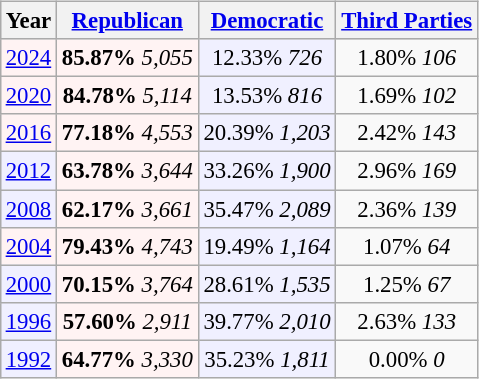<table class="wikitable" style="float:right; font-size:95%;">
<tr bgcolor=lightgrey>
<th>Year</th>
<th><a href='#'>Republican</a></th>
<th><a href='#'>Democratic</a></th>
<th><a href='#'>Third Parties</a></th>
</tr>
<tr>
<td align="center" bgcolor="#fff3f3"><a href='#'>2024</a></td>
<td align="center" bgcolor="#fff3f3"><strong>85.87%</strong> <em>5,055</em></td>
<td align="center" bgcolor="#f0f0ff">12.33% <em>726</em></td>
<td align="center">1.80% <em>106</em></td>
</tr>
<tr>
<td align="center" bgcolor="#fff3f3"><a href='#'>2020</a></td>
<td align="center" bgcolor="#fff3f3"><strong>84.78%</strong> <em>5,114</em></td>
<td align="center" bgcolor="#f0f0ff">13.53% <em>816</em></td>
<td align="center">1.69% <em>102</em></td>
</tr>
<tr>
<td align="center" bgcolor="#fff3f3"><a href='#'>2016</a></td>
<td align="center" bgcolor="#fff3f3"><strong>77.18%</strong> <em>4,553</em></td>
<td align="center" bgcolor="#f0f0ff">20.39% <em>1,203</em></td>
<td align="center">2.42% <em>143</em></td>
</tr>
<tr>
<td align="center" bgcolor="#f0f0ff"><a href='#'>2012</a></td>
<td align="center" bgcolor="#fff3f3"><strong>63.78%</strong> <em>3,644</em></td>
<td align="center" bgcolor="#f0f0ff">33.26% <em>1,900</em></td>
<td align="center">2.96% <em>169</em></td>
</tr>
<tr>
<td align="center" bgcolor="#f0f0ff"><a href='#'>2008</a></td>
<td align="center" bgcolor="#fff3f3"><strong>62.17%</strong> <em>3,661</em></td>
<td align="center" bgcolor="#f0f0ff">35.47% <em>2,089</em></td>
<td align="center">2.36% <em>139</em></td>
</tr>
<tr>
<td align="center" bgcolor="#fff3f3"><a href='#'>2004</a></td>
<td align="center" bgcolor="#fff3f3"><strong>79.43%</strong> <em>4,743</em></td>
<td align="center" bgcolor="#f0f0ff">19.49% <em>1,164</em></td>
<td align="center">1.07% <em>64</em></td>
</tr>
<tr>
<td align="center" bgcolor="#f0f0ff"><a href='#'>2000</a></td>
<td align="center" bgcolor="#fff3f3"><strong>70.15%</strong> <em>3,764</em></td>
<td align="center" bgcolor="#f0f0ff">28.61% <em>1,535</em></td>
<td align="center">1.25% <em>67</em></td>
</tr>
<tr>
<td align="center" bgcolor="#f0f0ff"><a href='#'>1996</a></td>
<td align="center" bgcolor="#fff3f3"><strong>57.60%</strong> <em>2,911</em></td>
<td align="center" bgcolor="#f0f0ff">39.77% <em>2,010</em></td>
<td align="center">2.63% <em>133</em></td>
</tr>
<tr>
<td align="center" bgcolor="#f0f0ff"><a href='#'>1992</a></td>
<td align="center" bgcolor="#fff3f3"><strong>64.77%</strong> <em>3,330</em></td>
<td align="center" bgcolor="#f0f0ff">35.23% <em>1,811</em></td>
<td align="center">0.00% <em>0</em></td>
</tr>
</table>
